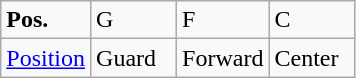<table class="wikitable">
<tr>
<td width="50"><strong>Pos.</strong></td>
<td width="50">G</td>
<td width="50">F</td>
<td width="50">C</td>
</tr>
<tr>
<td><a href='#'>Position</a></td>
<td>Guard</td>
<td>Forward</td>
<td>Center</td>
</tr>
</table>
